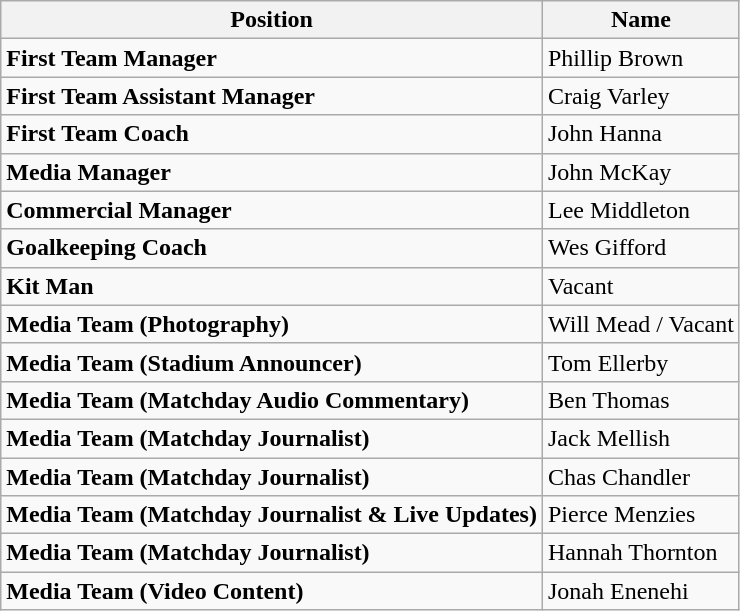<table class="wikitable">
<tr>
<th>Position</th>
<th>Name</th>
</tr>
<tr>
<td><strong>First Team Manager</strong></td>
<td> Phillip Brown</td>
</tr>
<tr>
<td><strong>First Team Assistant Manager</strong></td>
<td> Craig Varley</td>
</tr>
<tr>
<td><strong>First Team Coach</strong></td>
<td> John Hanna</td>
</tr>
<tr>
<td><strong>Media Manager</strong></td>
<td> John McKay</td>
</tr>
<tr>
<td><strong>Commercial Manager</strong></td>
<td> Lee Middleton</td>
</tr>
<tr>
<td><strong>Goalkeeping Coach</strong></td>
<td> Wes Gifford</td>
</tr>
<tr>
<td><strong>Kit Man</strong></td>
<td>Vacant</td>
</tr>
<tr>
<td><strong>Media Team (Photography)</strong></td>
<td> Will Mead /  Vacant</td>
</tr>
<tr>
<td><strong>Media Team (Stadium Announcer)</strong></td>
<td> Tom Ellerby</td>
</tr>
<tr>
<td><strong>Media Team (Matchday Audio Commentary)</strong></td>
<td> Ben Thomas</td>
</tr>
<tr>
<td><strong>Media Team (Matchday Journalist)</strong></td>
<td> Jack Mellish</td>
</tr>
<tr>
<td><strong>Media Team (Matchday Journalist)</strong></td>
<td> Chas Chandler</td>
</tr>
<tr>
<td><strong>Media Team (Matchday Journalist & Live Updates)</strong></td>
<td> Pierce Menzies</td>
</tr>
<tr>
<td><strong>Media Team (Matchday Journalist)</strong></td>
<td> Hannah Thornton</td>
</tr>
<tr>
<td><strong>Media Team (Video Content)</strong></td>
<td> Jonah Enenehi</td>
</tr>
</table>
